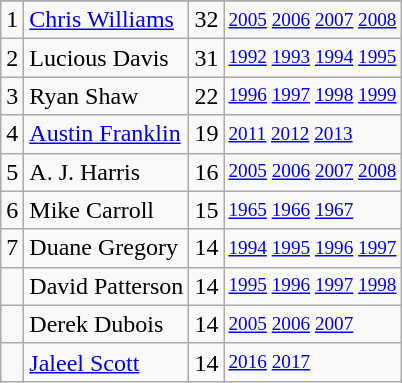<table class="wikitable">
<tr>
</tr>
<tr>
<td>1</td>
<td><a href='#'>Chris Williams</a></td>
<td>32</td>
<td style="font-size:80%;"><a href='#'>2005</a> <a href='#'>2006</a> <a href='#'>2007</a> <a href='#'>2008</a></td>
</tr>
<tr>
<td>2</td>
<td>Lucious Davis</td>
<td>31</td>
<td style="font-size:80%;"><a href='#'>1992</a> <a href='#'>1993</a> <a href='#'>1994</a> <a href='#'>1995</a></td>
</tr>
<tr>
<td>3</td>
<td>Ryan Shaw</td>
<td>22</td>
<td style="font-size:80%;"><a href='#'>1996</a> <a href='#'>1997</a> <a href='#'>1998</a> <a href='#'>1999</a></td>
</tr>
<tr>
<td>4</td>
<td><a href='#'>Austin Franklin</a></td>
<td>19</td>
<td style="font-size:80%;"><a href='#'>2011</a> <a href='#'>2012</a> <a href='#'>2013</a></td>
</tr>
<tr>
<td>5</td>
<td>A. J. Harris</td>
<td>16</td>
<td style="font-size:80%;"><a href='#'>2005</a> <a href='#'>2006</a> <a href='#'>2007</a> <a href='#'>2008</a></td>
</tr>
<tr>
<td>6</td>
<td>Mike Carroll</td>
<td>15</td>
<td style="font-size:80%;"><a href='#'>1965</a> <a href='#'>1966</a> <a href='#'>1967</a></td>
</tr>
<tr>
<td>7</td>
<td>Duane Gregory</td>
<td>14</td>
<td style="font-size:80%;"><a href='#'>1994</a> <a href='#'>1995</a> <a href='#'>1996</a> <a href='#'>1997</a></td>
</tr>
<tr>
<td></td>
<td>David Patterson</td>
<td>14</td>
<td style="font-size:80%;"><a href='#'>1995</a> <a href='#'>1996</a> <a href='#'>1997</a> <a href='#'>1998</a></td>
</tr>
<tr>
<td></td>
<td>Derek Dubois</td>
<td>14</td>
<td style="font-size:80%;"><a href='#'>2005</a> <a href='#'>2006</a> <a href='#'>2007</a></td>
</tr>
<tr>
<td></td>
<td><a href='#'>Jaleel Scott</a></td>
<td>14</td>
<td style="font-size:80%;"><a href='#'>2016</a> <a href='#'>2017</a></td>
</tr>
</table>
